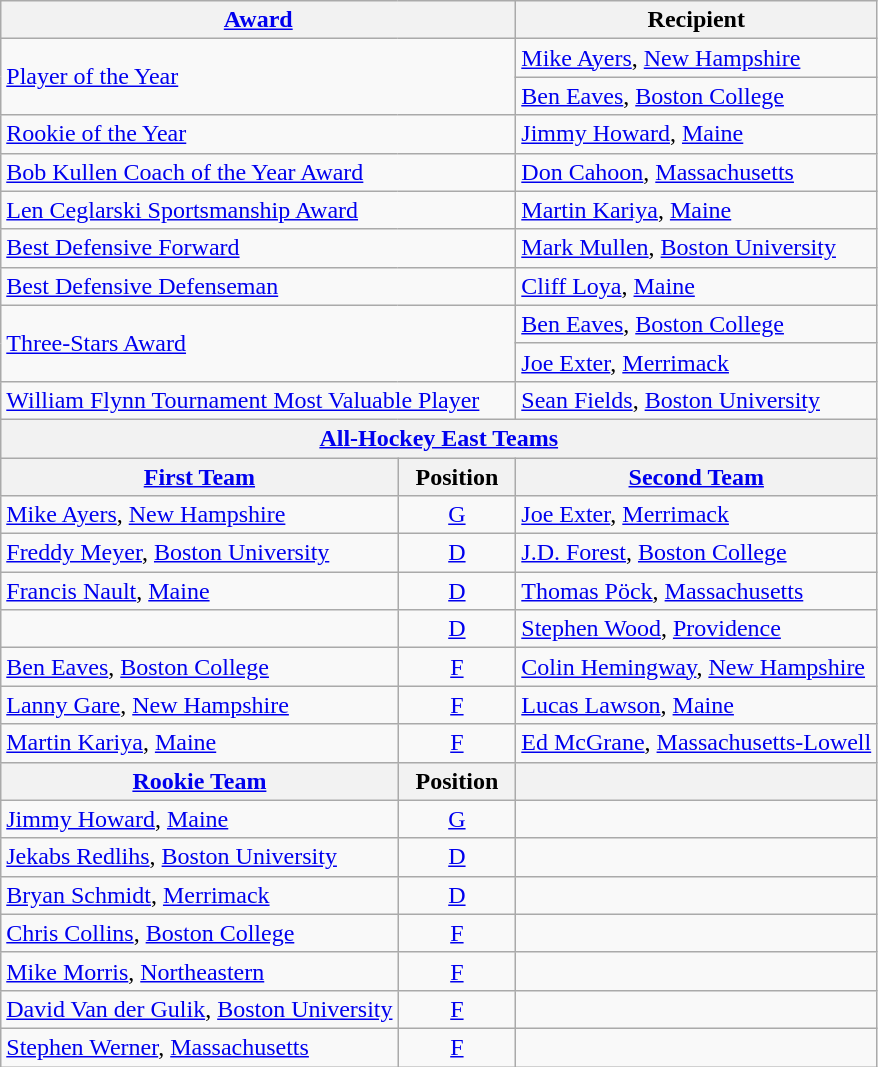<table class="wikitable">
<tr>
<th colspan=2><a href='#'>Award</a></th>
<th>Recipient</th>
</tr>
<tr>
<td rowspan=2, colspan=2><a href='#'>Player of the Year</a></td>
<td><a href='#'>Mike Ayers</a>, <a href='#'>New Hampshire</a></td>
</tr>
<tr>
<td><a href='#'>Ben Eaves</a>, <a href='#'>Boston College</a></td>
</tr>
<tr>
<td colspan=2><a href='#'>Rookie of the Year</a></td>
<td><a href='#'>Jimmy Howard</a>, <a href='#'>Maine</a></td>
</tr>
<tr>
<td colspan=2><a href='#'>Bob Kullen Coach of the Year Award</a></td>
<td><a href='#'>Don Cahoon</a>, <a href='#'>Massachusetts</a></td>
</tr>
<tr>
<td colspan=2><a href='#'>Len Ceglarski Sportsmanship Award</a></td>
<td><a href='#'>Martin Kariya</a>, <a href='#'>Maine</a></td>
</tr>
<tr>
<td colspan=2><a href='#'>Best Defensive Forward</a></td>
<td><a href='#'>Mark Mullen</a>, <a href='#'>Boston University</a></td>
</tr>
<tr>
<td colspan=2><a href='#'>Best Defensive Defenseman</a></td>
<td><a href='#'>Cliff Loya</a>, <a href='#'>Maine</a></td>
</tr>
<tr>
<td rowspan=2, colspan=2><a href='#'>Three-Stars Award</a></td>
<td><a href='#'>Ben Eaves</a>, <a href='#'>Boston College</a></td>
</tr>
<tr>
<td><a href='#'>Joe Exter</a>, <a href='#'>Merrimack</a></td>
</tr>
<tr>
<td colspan=2><a href='#'>William Flynn Tournament Most Valuable Player</a></td>
<td><a href='#'>Sean Fields</a>, <a href='#'>Boston University</a></td>
</tr>
<tr>
<th colspan=3><a href='#'>All-Hockey East Teams</a></th>
</tr>
<tr>
<th><a href='#'>First Team</a></th>
<th>  Position  </th>
<th><a href='#'>Second Team</a></th>
</tr>
<tr>
<td><a href='#'>Mike Ayers</a>, <a href='#'>New Hampshire</a></td>
<td align=center><a href='#'>G</a></td>
<td><a href='#'>Joe Exter</a>, <a href='#'>Merrimack</a></td>
</tr>
<tr>
<td><a href='#'>Freddy Meyer</a>, <a href='#'>Boston University</a></td>
<td align=center><a href='#'>D</a></td>
<td><a href='#'>J.D. Forest</a>, <a href='#'>Boston College</a></td>
</tr>
<tr>
<td><a href='#'>Francis Nault</a>, <a href='#'>Maine</a></td>
<td align=center><a href='#'>D</a></td>
<td><a href='#'>Thomas Pöck</a>, <a href='#'>Massachusetts</a></td>
</tr>
<tr>
<td></td>
<td align=center><a href='#'>D</a></td>
<td><a href='#'>Stephen Wood</a>, <a href='#'>Providence</a></td>
</tr>
<tr>
<td><a href='#'>Ben Eaves</a>, <a href='#'>Boston College</a></td>
<td align=center><a href='#'>F</a></td>
<td><a href='#'>Colin Hemingway</a>, <a href='#'>New Hampshire</a></td>
</tr>
<tr>
<td><a href='#'>Lanny Gare</a>, <a href='#'>New Hampshire</a></td>
<td align=center><a href='#'>F</a></td>
<td><a href='#'>Lucas Lawson</a>, <a href='#'>Maine</a></td>
</tr>
<tr>
<td><a href='#'>Martin Kariya</a>, <a href='#'>Maine</a></td>
<td align=center><a href='#'>F</a></td>
<td><a href='#'>Ed McGrane</a>, <a href='#'>Massachusetts-Lowell</a></td>
</tr>
<tr>
<th><a href='#'>Rookie Team</a></th>
<th>  Position  </th>
<th></th>
</tr>
<tr>
<td><a href='#'>Jimmy Howard</a>, <a href='#'>Maine</a></td>
<td align=center><a href='#'>G</a></td>
<td></td>
</tr>
<tr>
<td><a href='#'>Jekabs Redlihs</a>, <a href='#'>Boston University</a></td>
<td align=center><a href='#'>D</a></td>
<td></td>
</tr>
<tr>
<td><a href='#'>Bryan Schmidt</a>, <a href='#'>Merrimack</a></td>
<td align=center><a href='#'>D</a></td>
<td></td>
</tr>
<tr>
<td><a href='#'>Chris Collins</a>, <a href='#'>Boston College</a></td>
<td align=center><a href='#'>F</a></td>
<td></td>
</tr>
<tr>
<td><a href='#'>Mike Morris</a>, <a href='#'>Northeastern</a></td>
<td align=center><a href='#'>F</a></td>
<td></td>
</tr>
<tr>
<td><a href='#'>David Van der Gulik</a>, <a href='#'>Boston University</a></td>
<td align=center><a href='#'>F</a></td>
<td></td>
</tr>
<tr>
<td><a href='#'>Stephen Werner</a>, <a href='#'>Massachusetts</a></td>
<td align=center><a href='#'>F</a></td>
<td></td>
</tr>
</table>
